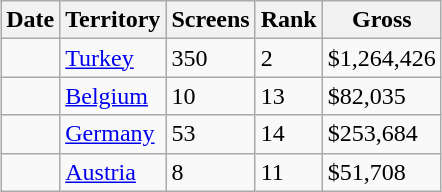<table class="wikitable sortable" align="center" style="margin:auto;">
<tr>
<th>Date</th>
<th>Territory</th>
<th>Screens</th>
<th>Rank</th>
<th>Gross</th>
</tr>
<tr>
<td></td>
<td><a href='#'>Turkey</a></td>
<td>350</td>
<td>2</td>
<td>$1,264,426</td>
</tr>
<tr>
<td></td>
<td><a href='#'>Belgium</a></td>
<td>10</td>
<td>13</td>
<td>$82,035</td>
</tr>
<tr>
<td></td>
<td><a href='#'>Germany</a></td>
<td>53</td>
<td>14</td>
<td>$253,684</td>
</tr>
<tr>
<td></td>
<td><a href='#'>Austria</a></td>
<td>8</td>
<td>11</td>
<td>$51,708</td>
</tr>
</table>
